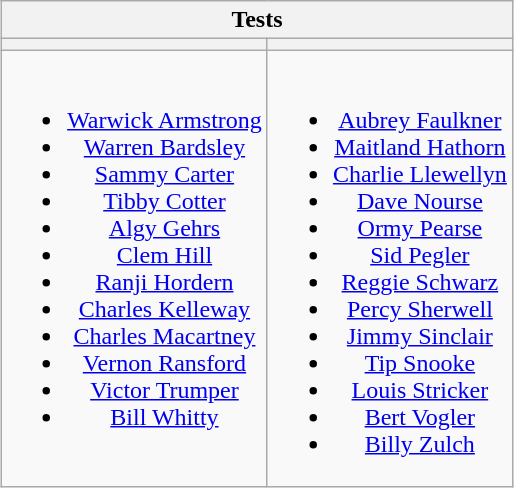<table class="wikitable" style="text-align:center; margin:auto">
<tr>
<th colspan=2>Tests</th>
</tr>
<tr>
<th></th>
<th></th>
</tr>
<tr style="vertical-align:top">
<td><br><ul><li><a href='#'>Warwick Armstrong</a></li><li><a href='#'>Warren Bardsley</a></li><li><a href='#'>Sammy Carter</a></li><li><a href='#'>Tibby Cotter</a></li><li><a href='#'>Algy Gehrs</a></li><li><a href='#'>Clem Hill</a></li><li><a href='#'>Ranji Hordern</a></li><li><a href='#'>Charles Kelleway</a></li><li><a href='#'>Charles Macartney</a></li><li><a href='#'>Vernon Ransford</a></li><li><a href='#'>Victor Trumper</a></li><li><a href='#'>Bill Whitty</a></li></ul></td>
<td><br><ul><li><a href='#'>Aubrey Faulkner</a></li><li><a href='#'>Maitland Hathorn</a></li><li><a href='#'>Charlie Llewellyn</a></li><li><a href='#'>Dave Nourse</a></li><li><a href='#'>Ormy Pearse</a></li><li><a href='#'>Sid Pegler</a></li><li><a href='#'>Reggie Schwarz</a></li><li><a href='#'>Percy Sherwell</a></li><li><a href='#'>Jimmy Sinclair</a></li><li><a href='#'>Tip Snooke</a></li><li><a href='#'>Louis Stricker</a></li><li><a href='#'>Bert Vogler</a></li><li><a href='#'>Billy Zulch</a></li></ul></td>
</tr>
</table>
